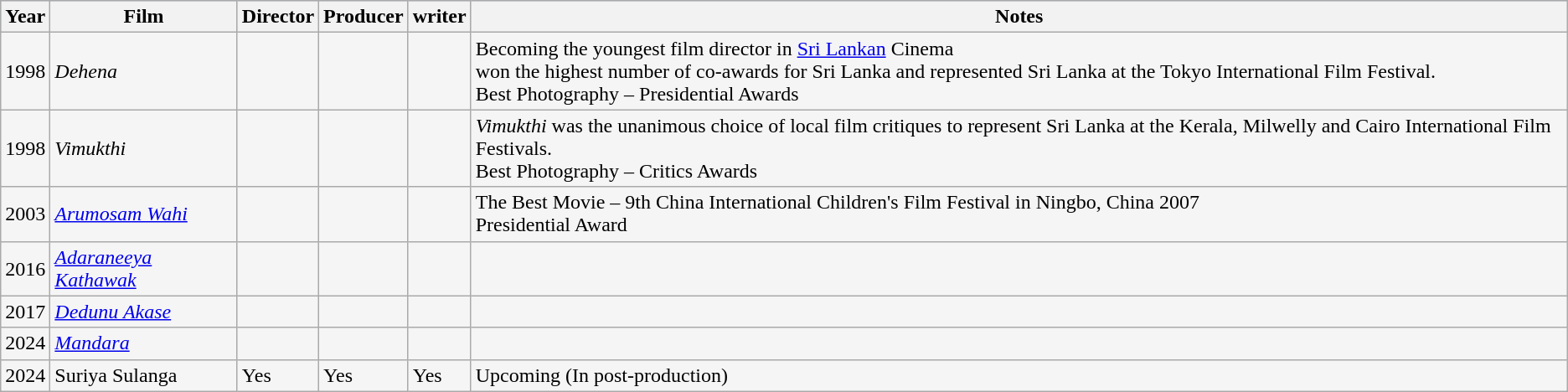<table class="wikitable sortable" style="background:#f5f5f5;">
<tr style="background:#B0C4DE;">
<th>Year</th>
<th>Film</th>
<th>Director</th>
<th>Producer</th>
<th>writer</th>
<th>Notes</th>
</tr>
<tr>
<td>1998</td>
<td><em>Dehena</em></td>
<td></td>
<td></td>
<td></td>
<td>Becoming the youngest film director in <a href='#'>Sri Lankan</a> Cinema <br> won the highest number of co-awards for Sri Lanka and represented Sri Lanka at the Tokyo International Film Festival.<br>Best Photography – Presidential Awards</td>
</tr>
<tr>
<td>1998</td>
<td><em>Vimukthi</em></td>
<td></td>
<td></td>
<td></td>
<td><em>Vimukthi</em> was the unanimous choice of local film critiques to represent Sri Lanka at the Kerala, Milwelly and Cairo International Film Festivals.<br>Best Photography – Critics Awards</td>
</tr>
<tr>
<td>2003</td>
<td><em><a href='#'>Arumosam Wahi</a></em></td>
<td></td>
<td></td>
<td></td>
<td>The Best Movie – 9th China International Children's Film Festival in Ningbo, China 2007<br>Presidential Award</td>
</tr>
<tr>
<td>2016</td>
<td><em><a href='#'>Adaraneeya Kathawak</a></em></td>
<td></td>
<td></td>
<td></td>
<td></td>
</tr>
<tr>
<td>2017</td>
<td><em><a href='#'>Dedunu Akase</a></em></td>
<td></td>
<td></td>
<td></td>
<td></td>
</tr>
<tr>
<td>2024</td>
<td><em><a href='#'>Mandara</a></em></td>
<td></td>
<td></td>
<td></td>
<td></td>
</tr>
<tr>
<td>2024</td>
<td>Suriya Sulanga<br></td>
<td>Yes</td>
<td>Yes</td>
<td>Yes</td>
<td>Upcoming (In post-production)</td>
</tr>
</table>
